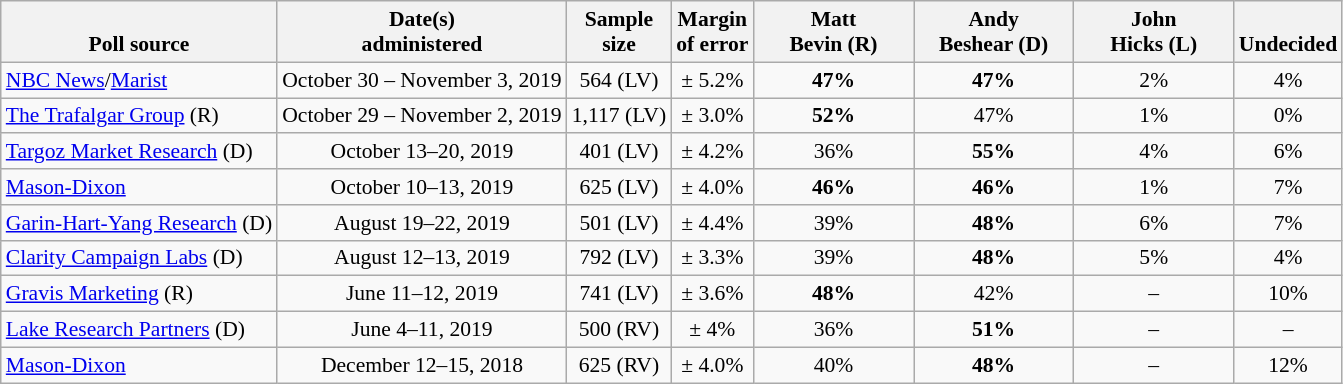<table class="wikitable" style="font-size:90%;text-align:center;">
<tr valign=bottom>
<th>Poll source</th>
<th>Date(s)<br>administered</th>
<th>Sample<br>size</th>
<th>Margin<br>of error</th>
<th style="width:100px;">Matt<br>Bevin (R)</th>
<th style="width:100px;">Andy<br>Beshear (D)</th>
<th style="width:100px;">John<br>Hicks (L)</th>
<th>Undecided</th>
</tr>
<tr>
<td style="text-align:left;"><a href='#'>NBC News</a>/<a href='#'>Marist</a></td>
<td>October 30 – November 3, 2019</td>
<td>564 (LV)</td>
<td>± 5.2%</td>
<td><strong>47%</strong></td>
<td><strong>47%</strong></td>
<td>2%</td>
<td>4%</td>
</tr>
<tr>
<td style="text-align:left;"><a href='#'>The Trafalgar Group</a> (R)</td>
<td>October 29 – November 2, 2019</td>
<td>1,117 (LV)</td>
<td>± 3.0%</td>
<td><strong>52%</strong></td>
<td>47%</td>
<td>1%</td>
<td>0%</td>
</tr>
<tr>
<td style="text-align:left;"><a href='#'>Targoz Market Research</a> (D)</td>
<td>October 13–20, 2019</td>
<td>401 (LV)</td>
<td>± 4.2%</td>
<td>36%</td>
<td><strong>55%</strong></td>
<td>4%</td>
<td>6%</td>
</tr>
<tr>
<td style="text-align:left;"><a href='#'>Mason-Dixon</a></td>
<td>October 10–13, 2019</td>
<td>625 (LV)</td>
<td>± 4.0%</td>
<td><strong>46%</strong></td>
<td><strong>46%</strong></td>
<td>1%</td>
<td>7%</td>
</tr>
<tr>
<td style="text-align:left;"><a href='#'>Garin-Hart-Yang Research</a> (D)</td>
<td>August 19–22, 2019</td>
<td>501 (LV)</td>
<td>± 4.4%</td>
<td>39%</td>
<td><strong>48%</strong></td>
<td>6%</td>
<td>7%</td>
</tr>
<tr>
<td style="text-align:left;"><a href='#'>Clarity Campaign Labs</a> (D)</td>
<td>August 12–13, 2019</td>
<td>792 (LV)</td>
<td>± 3.3%</td>
<td>39%</td>
<td><strong>48%</strong></td>
<td>5%</td>
<td>4%</td>
</tr>
<tr>
<td style="text-align:left;"><a href='#'>Gravis Marketing</a> (R)</td>
<td>June 11–12, 2019</td>
<td>741 (LV)</td>
<td>± 3.6%</td>
<td><strong>48%</strong></td>
<td>42%</td>
<td>–</td>
<td>10%</td>
</tr>
<tr>
<td style="text-align:left;"><a href='#'>Lake Research Partners</a> (D)</td>
<td>June 4–11, 2019</td>
<td>500 (RV)</td>
<td>± 4%</td>
<td>36%</td>
<td><strong>51%</strong></td>
<td>–</td>
<td>–</td>
</tr>
<tr>
<td style="text-align:left;"><a href='#'>Mason-Dixon</a></td>
<td>December 12–15, 2018</td>
<td>625 (RV)</td>
<td>± 4.0%</td>
<td>40%</td>
<td><strong>48%</strong></td>
<td>–</td>
<td>12%</td>
</tr>
</table>
